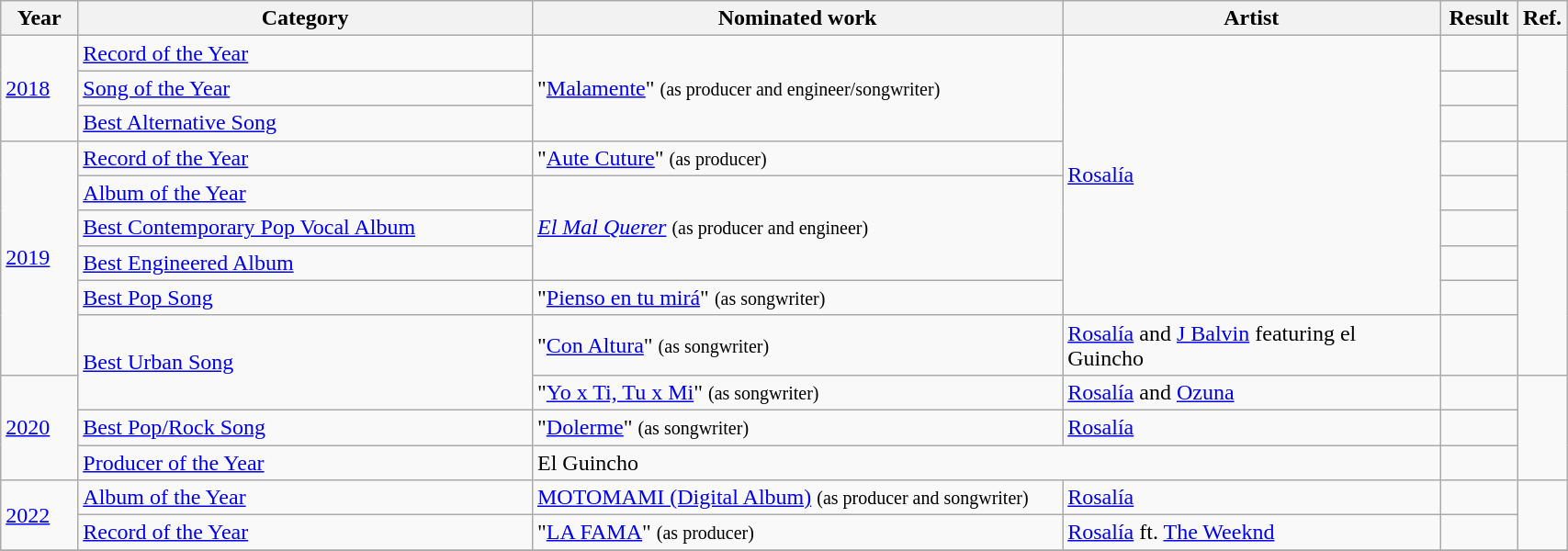<table class="wikitable" style="width:90%;">
<tr>
<th width=5%>Year</th>
<th style="width:30%;">Category</th>
<th style="width:35%;">Nominated work</th>
<th style="width:25%;">Artist</th>
<th style="width:15%;">Result</th>
<th style="width:5%;">Ref.</th>
</tr>
<tr>
<td rowspan="3"><a href='#'>2018</a></td>
<td><a href='#'>Record of the Year</a></td>
<td rowspan="3">"<a href='#'>Malamente</a>" <small>(as producer and engineer/songwriter)</small></td>
<td rowspan="8"><a href='#'>Rosalía</a></td>
<td></td>
<td rowspan="3"></td>
</tr>
<tr>
<td><a href='#'>Song of the Year</a></td>
<td></td>
</tr>
<tr>
<td><a href='#'>Best Alternative Song</a></td>
<td></td>
</tr>
<tr>
<td rowspan="6"><a href='#'>2019</a></td>
<td><a href='#'>Record of the Year</a></td>
<td>"<a href='#'>Aute Cuture</a>" <small>(as producer)</small></td>
<td></td>
<td rowspan="6"></td>
</tr>
<tr>
<td><a href='#'>Album of the Year</a></td>
<td rowspan="3"><em><a href='#'>El Mal Querer</a></em> <small>(as producer and engineer)</small></td>
<td></td>
</tr>
<tr>
<td><a href='#'>Best Contemporary Pop Vocal Album</a></td>
<td></td>
</tr>
<tr>
<td><a href='#'>Best Engineered Album</a></td>
<td></td>
</tr>
<tr>
<td><a href='#'>Best Pop Song</a></td>
<td>"<a href='#'>Pienso en tu mirá</a>" <small>(as songwriter)</small></td>
<td></td>
</tr>
<tr>
<td rowspan="2"><a href='#'>Best Urban Song</a></td>
<td>"<a href='#'>Con Altura</a>" <small>(as songwriter)</small></td>
<td><a href='#'>Rosalía</a> and <a href='#'>J Balvin</a> featuring el Guincho</td>
<td></td>
</tr>
<tr>
<td rowspan="3"><a href='#'>2020</a></td>
<td>"<a href='#'>Yo x Ti, Tu x Mi</a>" <small>(as songwriter)</small></td>
<td><a href='#'>Rosalía</a> and <a href='#'>Ozuna</a></td>
<td></td>
<td rowspan="3"></td>
</tr>
<tr>
<td><a href='#'>Best Pop/Rock Song</a></td>
<td>"<a href='#'>Dolerme</a>" <small>(as songwriter)</small></td>
<td><a href='#'>Rosalía</a></td>
<td></td>
</tr>
<tr>
<td><a href='#'>Producer of the Year</a></td>
<td colspan="2">El Guincho</td>
<td></td>
</tr>
<tr>
<td rowspan="2"><a href='#'>2022</a></td>
<td><a href='#'>Album of the Year</a></td>
<td><a href='#'>MOTOMAMI (Digital Album)</a> <small>(as producer and songwriter)</small></td>
<td><a href='#'>Rosalía</a></td>
<td></td>
<td rowspan="2"></td>
</tr>
<tr>
<td><a href='#'>Record of the Year</a></td>
<td>"<a href='#'>LA FAMA</a>" <small>(as producer)</small></td>
<td><a href='#'>Rosalía</a> ft. <a href='#'>The Weeknd</a></td>
<td></td>
</tr>
<tr>
</tr>
</table>
